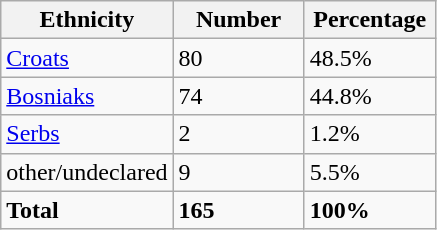<table class="wikitable">
<tr>
<th width="100px">Ethnicity</th>
<th width="80px">Number</th>
<th width="80px">Percentage</th>
</tr>
<tr>
<td><a href='#'>Croats</a></td>
<td>80</td>
<td>48.5%</td>
</tr>
<tr>
<td><a href='#'>Bosniaks</a></td>
<td>74</td>
<td>44.8%</td>
</tr>
<tr>
<td><a href='#'>Serbs</a></td>
<td>2</td>
<td>1.2%</td>
</tr>
<tr>
<td>other/undeclared</td>
<td>9</td>
<td>5.5%</td>
</tr>
<tr>
<td><strong>Total</strong></td>
<td><strong>165</strong></td>
<td><strong>100%</strong></td>
</tr>
</table>
